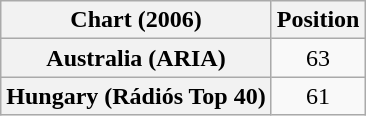<table class="wikitable sortable plainrowheaders" style="text-align:center">
<tr>
<th>Chart (2006)</th>
<th>Position</th>
</tr>
<tr>
<th scope="row">Australia (ARIA)</th>
<td>63</td>
</tr>
<tr>
<th scope="row">Hungary (Rádiós Top 40)</th>
<td>61</td>
</tr>
</table>
